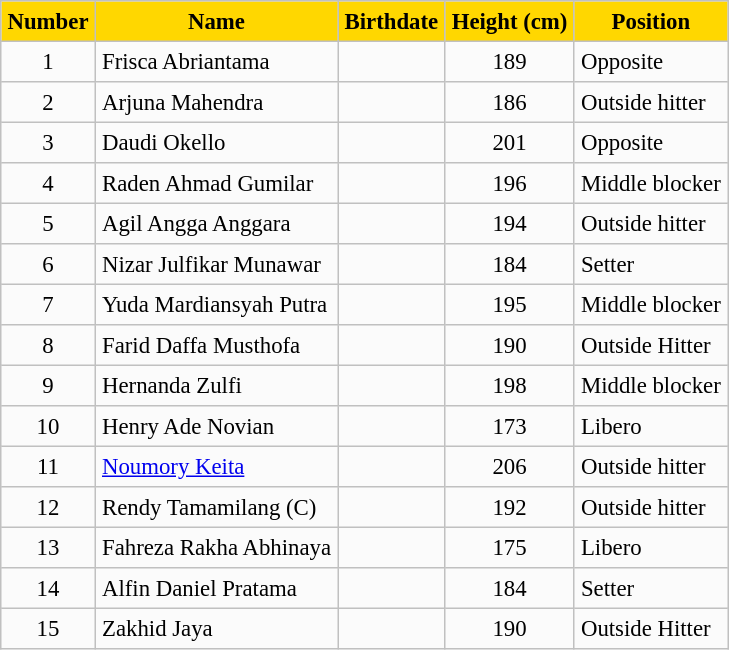<table border="1" cellpadding="4" cellspacing="0" style="font-size: 95%; background: #fbfbfb; border: 1px silver solid; border-collapse: collapse; text-align:center;">
<tr bgcolor=FFD700>
<th><span>Number</span></th>
<th><span>Name</span></th>
<th><span>Birthdate</span></th>
<th><span>Height (cm)</span></th>
<th><span>Position</span></th>
</tr>
<tr>
<td>1</td>
<td align="left">  Frisca Abriantama</td>
<td align="right"></td>
<td>189</td>
<td align="left">Opposite</td>
</tr>
<tr>
<td>2</td>
<td align="left">  Arjuna Mahendra</td>
<td align="right"></td>
<td>186</td>
<td align="left">Outside hitter</td>
</tr>
<tr>
<td>3</td>
<td align="left">  Daudi Okello</td>
<td align="right"></td>
<td>201</td>
<td align="left">Opposite</td>
</tr>
<tr>
<td>4</td>
<td align="left">  Raden Ahmad Gumilar</td>
<td align="right"></td>
<td>196</td>
<td align="left">Middle blocker</td>
</tr>
<tr>
<td>5</td>
<td align="left">  Agil Angga Anggara</td>
<td align="right"></td>
<td>194</td>
<td align="left">Outside hitter</td>
</tr>
<tr>
<td>6</td>
<td align="left">  Nizar Julfikar Munawar</td>
<td align="right"></td>
<td>184</td>
<td align="left">Setter</td>
</tr>
<tr>
<td>7</td>
<td align="left">  Yuda Mardiansyah Putra</td>
<td align="right"></td>
<td>195</td>
<td align="left">Middle blocker</td>
</tr>
<tr>
<td>8</td>
<td align="left">  Farid Daffa Musthofa</td>
<td align="right"></td>
<td>190</td>
<td align="left">Outside Hitter</td>
</tr>
<tr>
<td>9</td>
<td align="left">  Hernanda Zulfi</td>
<td align="right"></td>
<td>198</td>
<td align="left">Middle blocker</td>
</tr>
<tr>
<td>10</td>
<td align="left">  Henry Ade Novian</td>
<td align="right"></td>
<td>173</td>
<td align="left">Libero</td>
</tr>
<tr>
<td>11</td>
<td align="left">  <a href='#'>Noumory Keita</a></td>
<td align="right"></td>
<td>206</td>
<td align="left">Outside hitter</td>
</tr>
<tr>
<td>12</td>
<td align="left">  Rendy Tamamilang (C)</td>
<td align="right"></td>
<td>192</td>
<td align="left">Outside hitter</td>
</tr>
<tr>
<td>13</td>
<td align="left">  Fahreza Rakha Abhinaya</td>
<td align="right"></td>
<td>175</td>
<td align="left">Libero</td>
</tr>
<tr>
<td>14</td>
<td align="left">  Alfin Daniel Pratama</td>
<td align="right"></td>
<td>184</td>
<td align="left">Setter</td>
</tr>
<tr>
<td>15</td>
<td align="left"> Zakhid Jaya</td>
<td align="right"></td>
<td>190</td>
<td align="left">Outside Hitter</td>
</tr>
</table>
